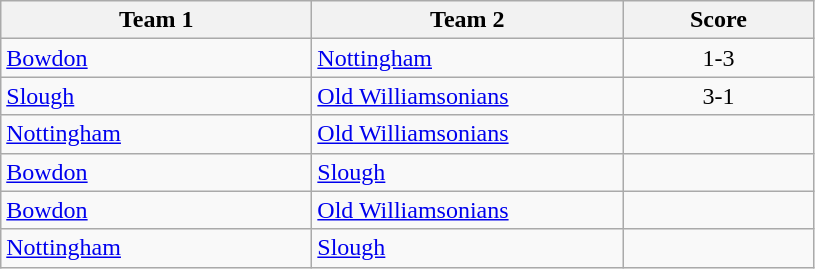<table class="wikitable" style="font-size: 100%">
<tr>
<th width=200>Team 1</th>
<th width=200>Team 2</th>
<th width=120>Score</th>
</tr>
<tr>
<td><a href='#'>Bowdon</a></td>
<td><a href='#'>Nottingham</a></td>
<td align=center>1-3</td>
</tr>
<tr>
<td><a href='#'>Slough</a></td>
<td><a href='#'>Old Williamsonians</a></td>
<td align=center>3-1</td>
</tr>
<tr>
<td><a href='#'>Nottingham</a></td>
<td><a href='#'>Old Williamsonians</a></td>
<td align=center></td>
</tr>
<tr>
<td><a href='#'>Bowdon</a></td>
<td><a href='#'>Slough</a></td>
<td align=center></td>
</tr>
<tr>
<td><a href='#'>Bowdon</a></td>
<td><a href='#'>Old Williamsonians</a></td>
<td align=center></td>
</tr>
<tr>
<td><a href='#'>Nottingham</a></td>
<td><a href='#'>Slough</a></td>
<td align=center></td>
</tr>
</table>
